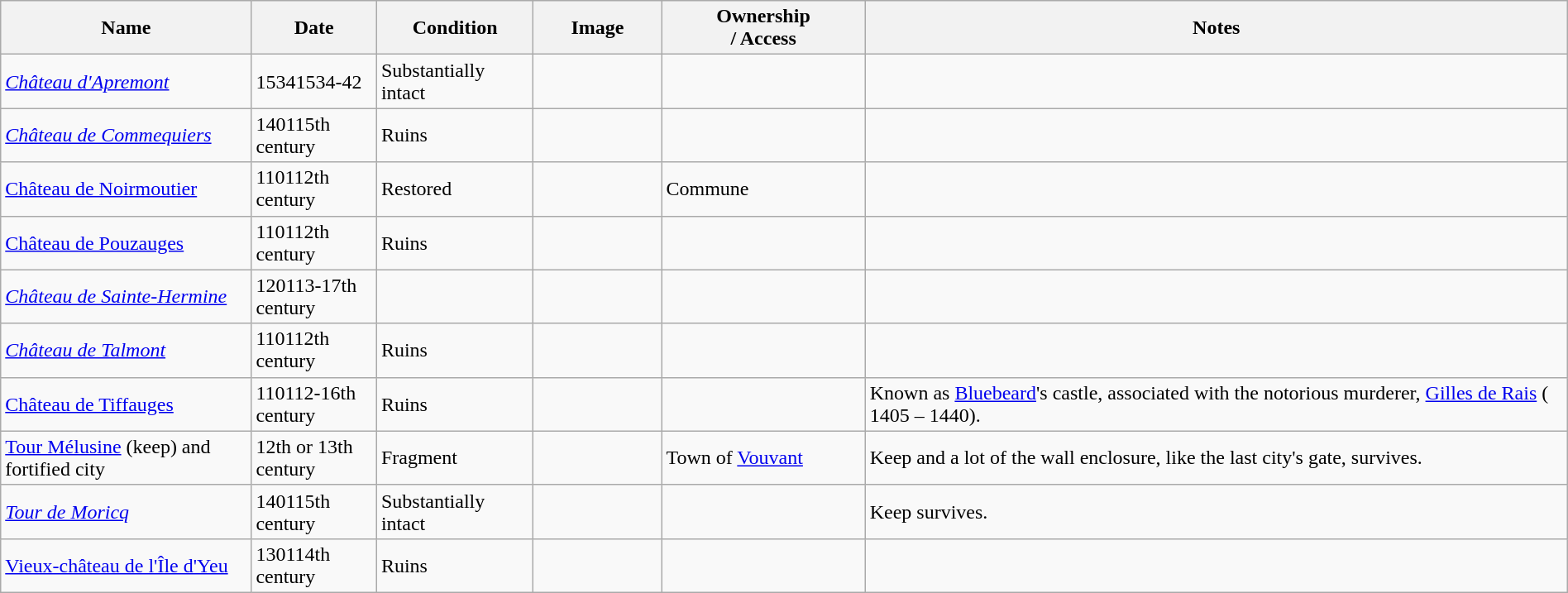<table class="wikitable sortable" width="100%">
<tr>
<th width="16%">Name<br></th>
<th width="8%">Date<br></th>
<th width="10%">Condition<br></th>
<th class="unsortable" width="96px">Image</th>
<th width="13%">Ownership<br>/ Access</th>
<th class="unsortable">Notes</th>
</tr>
<tr>
<td><em><a href='#'>Château d'Apremont</a></em></td>
<td><span>1534</span>1534-42</td>
<td>Substantially intact</td>
<td></td>
<td></td>
<td></td>
</tr>
<tr>
<td><em><a href='#'>Château de Commequiers</a></em></td>
<td><span>1401</span>15th century</td>
<td>Ruins</td>
<td></td>
<td></td>
<td></td>
</tr>
<tr>
<td><a href='#'>Château de Noirmoutier</a></td>
<td><span>1101</span>12th century</td>
<td>Restored</td>
<td></td>
<td>Commune</td>
<td></td>
</tr>
<tr>
<td><a href='#'>Château de Pouzauges</a></td>
<td><span>1101</span>12th century</td>
<td>Ruins</td>
<td></td>
<td></td>
<td></td>
</tr>
<tr>
<td><em><a href='#'>Château de Sainte-Hermine</a></em></td>
<td><span>1201</span>13-17th century</td>
<td></td>
<td></td>
<td></td>
<td></td>
</tr>
<tr>
<td><em><a href='#'>Château de Talmont</a></em></td>
<td><span>1101</span>12th century</td>
<td>Ruins</td>
<td></td>
<td></td>
<td></td>
</tr>
<tr>
<td><a href='#'>Château de Tiffauges</a></td>
<td><span>1101</span>12-16th century</td>
<td>Ruins</td>
<td></td>
<td></td>
<td>Known as <a href='#'>Bluebeard</a>'s castle, associated with the notorious murderer, <a href='#'>Gilles de Rais</a> ( 1405 – 1440).</td>
</tr>
<tr>
<td><a href='#'>Tour Mélusine</a> (keep) and fortified city</td>
<td>12th or 13th century</td>
<td>Fragment</td>
<td></td>
<td>Town of <a href='#'>Vouvant</a></td>
<td>Keep and a lot of the wall enclosure, like the last city's gate, survives.</td>
</tr>
<tr>
<td><em><a href='#'>Tour de Moricq</a></em></td>
<td><span>1401</span>15th century</td>
<td>Substantially intact</td>
<td></td>
<td></td>
<td>Keep survives.</td>
</tr>
<tr>
<td><a href='#'>Vieux-château de l'Île d'Yeu</a></td>
<td><span>1301</span>14th century</td>
<td>Ruins</td>
<td></td>
<td></td>
<td></td>
</tr>
</table>
